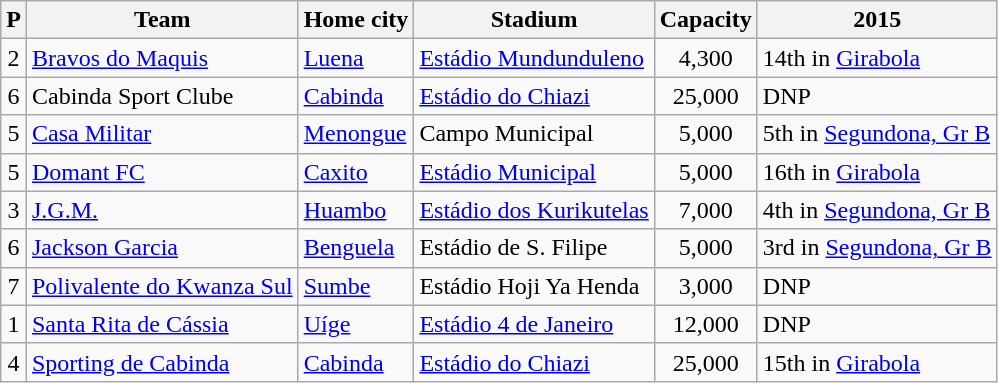<table class="wikitable sortable">
<tr>
<th>P</th>
<th>Team</th>
<th>Home city</th>
<th>Stadium</th>
<th>Capacity</th>
<th>2015</th>
</tr>
<tr>
<td align=center>2</td>
<td><a href='#'>Bravos do Maquis</a></td>
<td><a href='#'>Luena</a></td>
<td><a href='#'>Estádio Mundunduleno</a></td>
<td align="center">4,300</td>
<td data-sort-value="1">14th in <a href='#'>Girabola</a></td>
</tr>
<tr>
<td align=center>6</td>
<td>Cabinda Sport Clube</td>
<td><a href='#'>Cabinda</a></td>
<td><a href='#'>Estádio do Chiazi</a></td>
<td align="center">25,000</td>
<td data-sort-value="7">DNP</td>
</tr>
<tr>
<td align=center>5</td>
<td><a href='#'>Casa Militar</a></td>
<td><a href='#'>Menongue</a></td>
<td>Campo Municipal</td>
<td align="center">5,000</td>
<td data-sort-value="6">5th in <a href='#'>Segundona, Gr B</a></td>
</tr>
<tr>
<td align=center>5</td>
<td><a href='#'>Domant FC</a></td>
<td><a href='#'>Caxito</a></td>
<td><a href='#'>Estádio Municipal</a></td>
<td align="center">5,000</td>
<td data-sort-value="3">16th in <a href='#'>Girabola</a></td>
</tr>
<tr>
<td align=center>3</td>
<td><a href='#'>J.G.M.</a></td>
<td><a href='#'>Huambo</a></td>
<td><a href='#'>Estádio dos Kurikutelas</a></td>
<td align="center">7,000</td>
<td data-sort-value="5">4th in <a href='#'>Segundona, Gr B</a></td>
</tr>
<tr>
<td align=center>6</td>
<td><a href='#'>Jackson Garcia</a></td>
<td><a href='#'>Benguela</a></td>
<td>Estádio de S. Filipe</td>
<td align="center">5,000</td>
<td data-sort-value="4">3rd in <a href='#'>Segundona, Gr B</a></td>
</tr>
<tr>
<td align=center>7</td>
<td><a href='#'>Polivalente do Kwanza Sul</a></td>
<td><a href='#'>Sumbe</a></td>
<td>Estádio Hoji Ya Henda</td>
<td align="center">3,000</td>
<td data-sort-value="7">DNP</td>
</tr>
<tr>
<td align=center>1</td>
<td><a href='#'>Santa Rita de Cássia</a></td>
<td><a href='#'>Uíge</a></td>
<td><a href='#'>Estádio 4 de Janeiro</a></td>
<td align="center">12,000</td>
<td data-sort-value="7">DNP</td>
</tr>
<tr>
<td align=center>4</td>
<td><a href='#'>Sporting de Cabinda</a></td>
<td><a href='#'>Cabinda</a></td>
<td><a href='#'>Estádio do Chiazi</a></td>
<td align="center">25,000</td>
<td data-sort-value="2">15th in <a href='#'>Girabola</a></td>
</tr>
</table>
